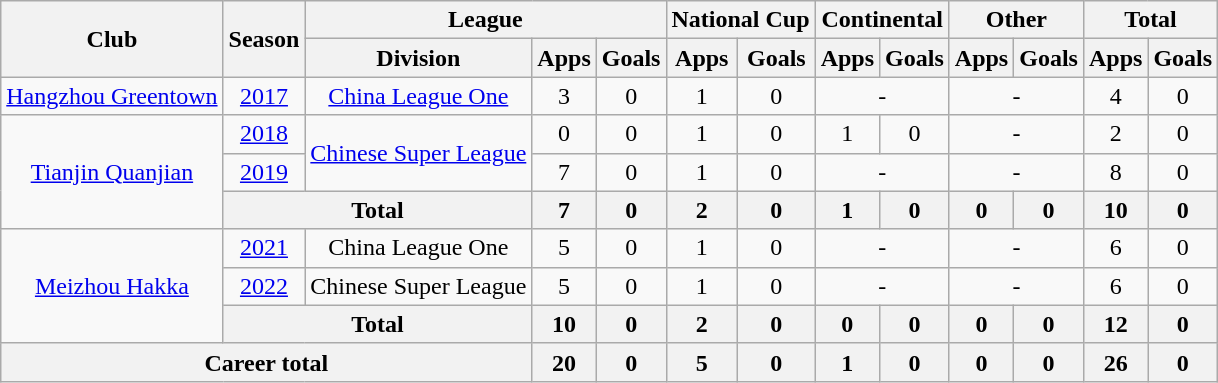<table class="wikitable" style="text-align: center">
<tr>
<th rowspan="2">Club</th>
<th rowspan="2">Season</th>
<th colspan="3">League</th>
<th colspan="2">National Cup</th>
<th colspan="2">Continental</th>
<th colspan="2">Other</th>
<th colspan="2">Total</th>
</tr>
<tr>
<th>Division</th>
<th>Apps</th>
<th>Goals</th>
<th>Apps</th>
<th>Goals</th>
<th>Apps</th>
<th>Goals</th>
<th>Apps</th>
<th>Goals</th>
<th>Apps</th>
<th>Goals</th>
</tr>
<tr>
<td><a href='#'>Hangzhou Greentown</a></td>
<td><a href='#'>2017</a></td>
<td><a href='#'>China League One</a></td>
<td>3</td>
<td>0</td>
<td>1</td>
<td>0</td>
<td colspan="2">-</td>
<td colspan="2">-</td>
<td>4</td>
<td>0</td>
</tr>
<tr>
<td rowspan=3><a href='#'>Tianjin Quanjian</a></td>
<td><a href='#'>2018</a></td>
<td rowspan=2><a href='#'>Chinese Super League</a></td>
<td>0</td>
<td>0</td>
<td>1</td>
<td>0</td>
<td>1</td>
<td>0</td>
<td colspan="2">-</td>
<td>2</td>
<td>0</td>
</tr>
<tr>
<td><a href='#'>2019</a></td>
<td>7</td>
<td>0</td>
<td>1</td>
<td>0</td>
<td colspan="2">-</td>
<td colspan="2">-</td>
<td>8</td>
<td>0</td>
</tr>
<tr>
<th colspan=2>Total</th>
<th>7</th>
<th>0</th>
<th>2</th>
<th>0</th>
<th>1</th>
<th>0</th>
<th>0</th>
<th>0</th>
<th>10</th>
<th>0</th>
</tr>
<tr>
<td rowspan=3><a href='#'>Meizhou Hakka</a></td>
<td><a href='#'>2021</a></td>
<td>China League One</td>
<td>5</td>
<td>0</td>
<td>1</td>
<td>0</td>
<td colspan="2">-</td>
<td colspan="2">-</td>
<td>6</td>
<td>0</td>
</tr>
<tr>
<td><a href='#'>2022</a></td>
<td>Chinese Super League</td>
<td>5</td>
<td>0</td>
<td>1</td>
<td>0</td>
<td colspan="2">-</td>
<td colspan="2">-</td>
<td>6</td>
<td>0</td>
</tr>
<tr>
<th colspan=2>Total</th>
<th>10</th>
<th>0</th>
<th>2</th>
<th>0</th>
<th>0</th>
<th>0</th>
<th>0</th>
<th>0</th>
<th>12</th>
<th>0</th>
</tr>
<tr>
<th colspan=3>Career total</th>
<th>20</th>
<th>0</th>
<th>5</th>
<th>0</th>
<th>1</th>
<th>0</th>
<th>0</th>
<th>0</th>
<th>26</th>
<th>0</th>
</tr>
</table>
